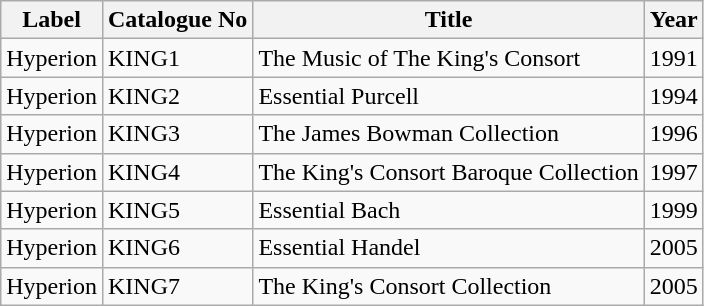<table class="wikitable sortable">
<tr>
<th>Label</th>
<th>Catalogue No</th>
<th>Title</th>
<th>Year</th>
</tr>
<tr>
<td>Hyperion</td>
<td>KING1</td>
<td>The Music of The King's Consort</td>
<td>1991</td>
</tr>
<tr>
<td>Hyperion</td>
<td>KING2</td>
<td>Essential Purcell</td>
<td>1994</td>
</tr>
<tr>
<td>Hyperion</td>
<td>KING3</td>
<td>The James Bowman Collection</td>
<td>1996</td>
</tr>
<tr>
<td>Hyperion</td>
<td>KING4</td>
<td>The King's Consort Baroque Collection</td>
<td>1997</td>
</tr>
<tr>
<td>Hyperion</td>
<td>KING5</td>
<td>Essential Bach</td>
<td>1999</td>
</tr>
<tr>
<td>Hyperion</td>
<td>KING6</td>
<td>Essential Handel</td>
<td>2005</td>
</tr>
<tr>
<td>Hyperion</td>
<td>KING7</td>
<td>The King's Consort Collection</td>
<td>2005</td>
</tr>
</table>
